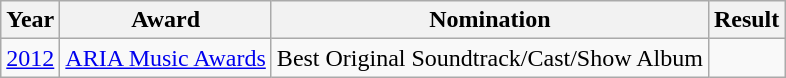<table class="wikitable">
<tr>
<th>Year</th>
<th>Award</th>
<th>Nomination</th>
<th>Result</th>
</tr>
<tr>
<td rowspan="4"><a href='#'>2012</a></td>
<td rowspan="1"><a href='#'>ARIA Music Awards</a></td>
<td>Best Original Soundtrack/Cast/Show Album</td>
<td></td>
</tr>
</table>
